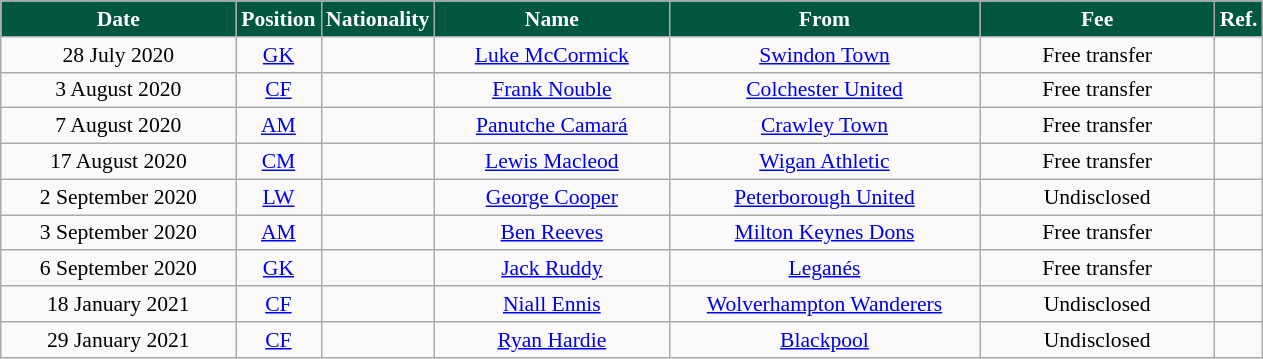<table class="wikitable"  style="text-align:center; font-size:90%; ">
<tr>
<th style="background:#00563F; color:#FFFFFF; width:150px;">Date</th>
<th style="background:#00563F; color:#FFFFFF; width:50px;">Position</th>
<th style="background:#00563F; color:#FFFFFF; width:50px;">Nationality</th>
<th style="background:#00563F; color:#FFFFFF; width:150px;">Name</th>
<th style="background:#00563F; color:#FFFFFF; width:200px;">From</th>
<th style="background:#00563F; color:#FFFFFF; width:150px;">Fee</th>
<th style="background:#00563F; color:#FFFFFF; width:25px;">Ref.</th>
</tr>
<tr>
<td>28 July 2020</td>
<td><a href='#'>GK</a></td>
<td></td>
<td><a href='#'>Luke McCormick</a></td>
<td> <a href='#'>Swindon Town</a></td>
<td>Free transfer</td>
<td></td>
</tr>
<tr>
<td>3 August 2020</td>
<td><a href='#'>CF</a></td>
<td></td>
<td><a href='#'>Frank Nouble</a></td>
<td> <a href='#'>Colchester United</a></td>
<td>Free transfer</td>
<td></td>
</tr>
<tr>
<td>7 August 2020</td>
<td><a href='#'>AM</a></td>
<td></td>
<td><a href='#'>Panutche Camará</a></td>
<td> <a href='#'>Crawley Town</a></td>
<td>Free transfer</td>
<td></td>
</tr>
<tr>
<td>17 August 2020</td>
<td><a href='#'>CM</a></td>
<td></td>
<td><a href='#'>Lewis Macleod</a></td>
<td> <a href='#'>Wigan Athletic</a></td>
<td>Free transfer</td>
<td></td>
</tr>
<tr>
<td>2 September 2020</td>
<td><a href='#'>LW</a></td>
<td></td>
<td><a href='#'>George Cooper</a></td>
<td> <a href='#'>Peterborough United</a></td>
<td>Undisclosed</td>
<td></td>
</tr>
<tr>
<td>3 September 2020</td>
<td><a href='#'>AM</a></td>
<td></td>
<td><a href='#'>Ben Reeves</a></td>
<td> <a href='#'>Milton Keynes Dons</a></td>
<td>Free transfer</td>
<td></td>
</tr>
<tr>
<td>6 September 2020</td>
<td><a href='#'>GK</a></td>
<td></td>
<td><a href='#'>Jack Ruddy</a></td>
<td> <a href='#'>Leganés</a></td>
<td>Free transfer</td>
<td></td>
</tr>
<tr>
<td>18 January 2021</td>
<td><a href='#'>CF</a></td>
<td></td>
<td><a href='#'>Niall Ennis</a></td>
<td> <a href='#'>Wolverhampton Wanderers</a></td>
<td>Undisclosed</td>
<td></td>
</tr>
<tr>
<td>29 January 2021</td>
<td><a href='#'>CF</a></td>
<td></td>
<td><a href='#'>Ryan Hardie</a></td>
<td> <a href='#'>Blackpool</a></td>
<td>Undisclosed</td>
<td></td>
</tr>
</table>
